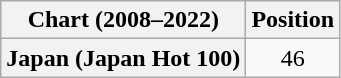<table class="wikitable plainrowheaders" style="text-align:center">
<tr>
<th scope="col">Chart (2008–2022)</th>
<th scope="col">Position</th>
</tr>
<tr>
<th scope="row">Japan (Japan Hot 100)</th>
<td>46</td>
</tr>
</table>
